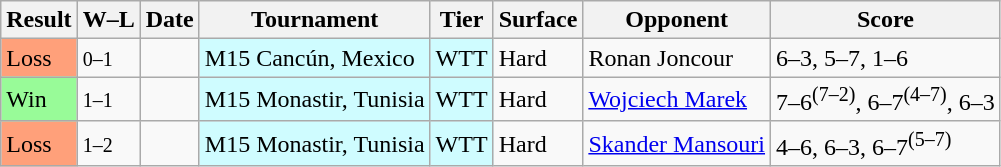<table class="sortable wikitable">
<tr>
<th>Result</th>
<th class="unsortable">W–L</th>
<th>Date</th>
<th>Tournament</th>
<th>Tier</th>
<th>Surface</th>
<th>Opponent</th>
<th class="unsortable">Score</th>
</tr>
<tr>
<td bgcolor=ffa07a>Loss</td>
<td><small>0–1</small></td>
<td></td>
<td style="background:#cffcff;">M15 Cancún, Mexico</td>
<td style="background:#cffcff;">WTT</td>
<td>Hard</td>
<td> Ronan Joncour</td>
<td>6–3, 5–7, 1–6</td>
</tr>
<tr>
<td bgcolor=98fb98>Win</td>
<td><small>1–1</small></td>
<td></td>
<td style="background:#cffcff;">M15 Monastir, Tunisia</td>
<td style="background:#cffcff;">WTT</td>
<td>Hard</td>
<td> <a href='#'>Wojciech Marek</a></td>
<td>7–6<sup>(7–2)</sup>, 6–7<sup>(4–7)</sup>, 6–3</td>
</tr>
<tr>
<td bgcolor=ffa07a>Loss</td>
<td><small>1–2</small></td>
<td></td>
<td style="background:#cffcff;">M15 Monastir, Tunisia</td>
<td style="background:#cffcff;">WTT</td>
<td>Hard</td>
<td> <a href='#'>Skander Mansouri</a></td>
<td>4–6, 6–3, 6–7<sup>(5–7)</sup></td>
</tr>
</table>
